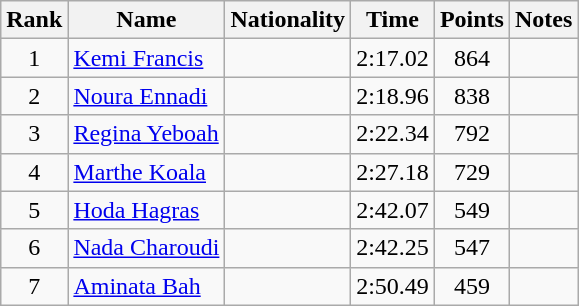<table class="wikitable sortable" style="text-align:center">
<tr>
<th>Rank</th>
<th>Name</th>
<th>Nationality</th>
<th>Time</th>
<th>Points</th>
<th>Notes</th>
</tr>
<tr>
<td>1</td>
<td align="left"><a href='#'>Kemi Francis</a></td>
<td align=left></td>
<td>2:17.02</td>
<td>864</td>
<td></td>
</tr>
<tr>
<td>2</td>
<td align="left"><a href='#'>Noura Ennadi</a></td>
<td align=left></td>
<td>2:18.96</td>
<td>838</td>
<td></td>
</tr>
<tr>
<td>3</td>
<td align="left"><a href='#'>Regina Yeboah</a></td>
<td align=left></td>
<td>2:22.34</td>
<td>792</td>
<td></td>
</tr>
<tr>
<td>4</td>
<td align="left"><a href='#'>Marthe Koala</a></td>
<td align=left></td>
<td>2:27.18</td>
<td>729</td>
<td></td>
</tr>
<tr>
<td>5</td>
<td align="left"><a href='#'>Hoda Hagras</a></td>
<td align=left></td>
<td>2:42.07</td>
<td>549</td>
<td></td>
</tr>
<tr>
<td>6</td>
<td align="left"><a href='#'>Nada Charoudi</a></td>
<td align=left></td>
<td>2:42.25</td>
<td>547</td>
<td></td>
</tr>
<tr>
<td>7</td>
<td align="left"><a href='#'>Aminata Bah</a></td>
<td align=left></td>
<td>2:50.49</td>
<td>459</td>
<td></td>
</tr>
</table>
